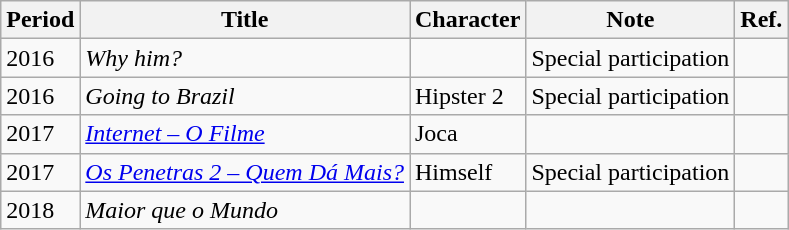<table class="wikitable">
<tr>
<th>Period</th>
<th>Title</th>
<th>Character</th>
<th>Note</th>
<th>Ref.</th>
</tr>
<tr>
<td>2016</td>
<td><em>Why him?</em></td>
<td></td>
<td>Special participation</td>
<td></td>
</tr>
<tr>
<td>2016</td>
<td><em>Going to Brazil</em></td>
<td>Hipster 2</td>
<td>Special participation</td>
<td></td>
</tr>
<tr>
<td>2017</td>
<td><em><a href='#'>Internet – O Filme</a></em></td>
<td>Joca</td>
<td></td>
<td></td>
</tr>
<tr>
<td>2017</td>
<td><em><a href='#'>Os Penetras 2 – Quem Dá Mais?</a></em></td>
<td>Himself</td>
<td>Special participation</td>
<td></td>
</tr>
<tr>
<td>2018</td>
<td><em>Maior que o Mundo</em></td>
<td></td>
<td></td>
<td></td>
</tr>
</table>
